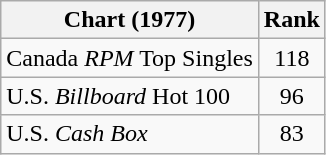<table class="wikitable sortable">
<tr>
<th align="left">Chart (1977)</th>
<th style="text-align:center;">Rank</th>
</tr>
<tr>
<td>Canada <em>RPM</em> Top Singles</td>
<td style="text-align:center;">118</td>
</tr>
<tr>
<td>U.S. <em>Billboard</em> Hot 100</td>
<td style="text-align:center;">96</td>
</tr>
<tr>
<td>U.S. <em>Cash Box</em></td>
<td style="text-align:center;">83</td>
</tr>
</table>
